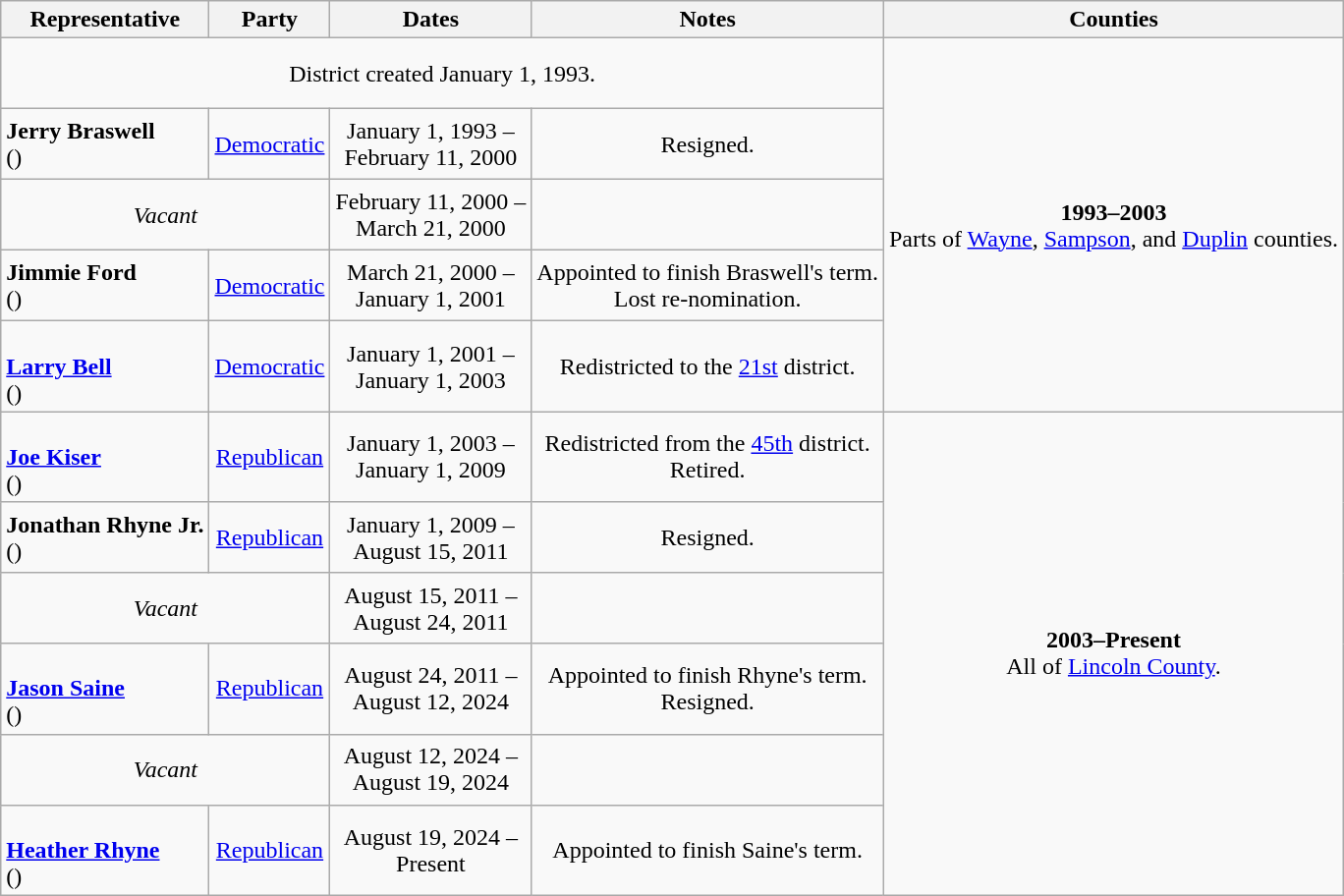<table class=wikitable style="text-align:center">
<tr>
<th>Representative</th>
<th>Party</th>
<th>Dates</th>
<th>Notes</th>
<th>Counties</th>
</tr>
<tr style="height:3em">
<td colspan=4>District created January 1, 1993.</td>
<td rowspan=5><strong>1993–2003</strong> <br> Parts of <a href='#'>Wayne</a>, <a href='#'>Sampson</a>, and <a href='#'>Duplin</a> counties.</td>
</tr>
<tr style="height:3em">
<td align=left><strong>Jerry Braswell</strong><br>()</td>
<td><a href='#'>Democratic</a></td>
<td nowrap>January 1, 1993 – <br> February 11, 2000</td>
<td>Resigned.</td>
</tr>
<tr style="height:3em">
<td colspan=2><em>Vacant</em></td>
<td nowrap>February 11, 2000 – <br> March 21, 2000</td>
<td></td>
</tr>
<tr style="height:3em">
<td align=left><strong>Jimmie Ford</strong><br>()</td>
<td><a href='#'>Democratic</a></td>
<td nowrap>March 21, 2000 – <br> January 1, 2001</td>
<td>Appointed to finish Braswell's term. <br> Lost re-nomination.</td>
</tr>
<tr style="height:3em">
<td align=left><br><strong><a href='#'>Larry Bell</a></strong><br>()</td>
<td><a href='#'>Democratic</a></td>
<td nowrap>January 1, 2001 – <br> January 1, 2003</td>
<td>Redistricted to the <a href='#'>21st</a> district.</td>
</tr>
<tr style="height:3em">
<td align=left><br><strong><a href='#'>Joe Kiser</a></strong><br>()</td>
<td><a href='#'>Republican</a></td>
<td nowrap>January 1, 2003 – <br> January 1, 2009</td>
<td>Redistricted from the <a href='#'>45th</a> district. <br> Retired.</td>
<td rowspan=6><strong>2003–Present</strong> <br> All of <a href='#'>Lincoln County</a>.</td>
</tr>
<tr style="height:3em">
<td align=left><strong>Jonathan Rhyne Jr.</strong><br>()</td>
<td><a href='#'>Republican</a></td>
<td nowrap>January 1, 2009 – <br> August 15, 2011</td>
<td>Resigned.</td>
</tr>
<tr style="height:3em">
<td colspan=2 align=center><em>Vacant</em></td>
<td nowrap>August 15, 2011 – <br> August 24, 2011</td>
<td></td>
</tr>
<tr style="height:3em">
<td align=left><br><strong><a href='#'>Jason Saine</a></strong><br>()</td>
<td><a href='#'>Republican</a></td>
<td nowrap>August 24, 2011 – <br> August 12, 2024</td>
<td>Appointed to finish Rhyne's term. <br> Resigned.</td>
</tr>
<tr style="height:3em">
<td colspan=2 align=center><em>Vacant</em></td>
<td nowrap>August 12, 2024 – <br> August 19, 2024</td>
<td></td>
</tr>
<tr style="height:3em">
<td align=left><br><strong><a href='#'>Heather Rhyne</a></strong><br>()</td>
<td><a href='#'>Republican</a></td>
<td nowrap>August 19, 2024 – <br> Present</td>
<td>Appointed to finish Saine's term.</td>
</tr>
</table>
